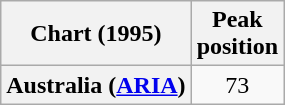<table class="wikitable plainrowheaders">
<tr>
<th scope="col">Chart (1995)</th>
<th scope="col">Peak<br>position</th>
</tr>
<tr>
<th scope="row">Australia (<a href='#'>ARIA</a>)</th>
<td style="text-align:center;">73</td>
</tr>
</table>
